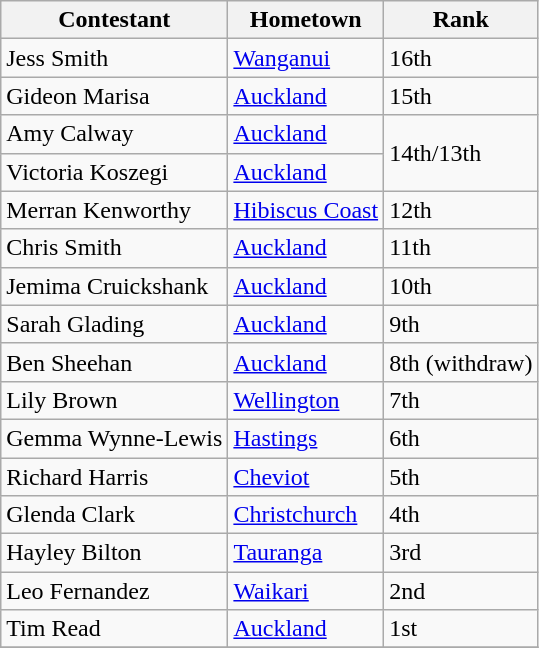<table class="wikitable">
<tr>
<th>Contestant</th>
<th>Hometown</th>
<th>Rank</th>
</tr>
<tr>
<td>Jess Smith</td>
<td><a href='#'>Wanganui</a></td>
<td>16th</td>
</tr>
<tr>
<td>Gideon Marisa</td>
<td><a href='#'>Auckland</a></td>
<td>15th</td>
</tr>
<tr>
<td>Amy Calway</td>
<td><a href='#'>Auckland</a></td>
<td rowspan=2>14th/13th</td>
</tr>
<tr>
<td>Victoria Koszegi</td>
<td><a href='#'>Auckland</a></td>
</tr>
<tr>
<td>Merran Kenworthy</td>
<td><a href='#'>Hibiscus Coast</a></td>
<td>12th</td>
</tr>
<tr>
<td>Chris Smith</td>
<td><a href='#'>Auckland</a></td>
<td>11th</td>
</tr>
<tr>
<td>Jemima Cruickshank</td>
<td><a href='#'>Auckland</a></td>
<td>10th</td>
</tr>
<tr>
<td>Sarah Glading</td>
<td><a href='#'>Auckland</a></td>
<td>9th</td>
</tr>
<tr>
<td>Ben Sheehan</td>
<td><a href='#'>Auckland</a></td>
<td>8th (withdraw)</td>
</tr>
<tr>
<td>Lily Brown</td>
<td><a href='#'>Wellington</a></td>
<td>7th</td>
</tr>
<tr>
<td>Gemma Wynne-Lewis</td>
<td><a href='#'>Hastings</a></td>
<td>6th</td>
</tr>
<tr>
<td>Richard Harris</td>
<td><a href='#'>Cheviot</a></td>
<td>5th</td>
</tr>
<tr>
<td>Glenda Clark</td>
<td><a href='#'>Christchurch</a></td>
<td>4th</td>
</tr>
<tr>
<td>Hayley Bilton</td>
<td><a href='#'>Tauranga</a></td>
<td>3rd</td>
</tr>
<tr>
<td>Leo Fernandez</td>
<td><a href='#'>Waikari</a></td>
<td>2nd</td>
</tr>
<tr>
<td>Tim Read</td>
<td><a href='#'>Auckland</a></td>
<td>1st</td>
</tr>
<tr>
</tr>
</table>
